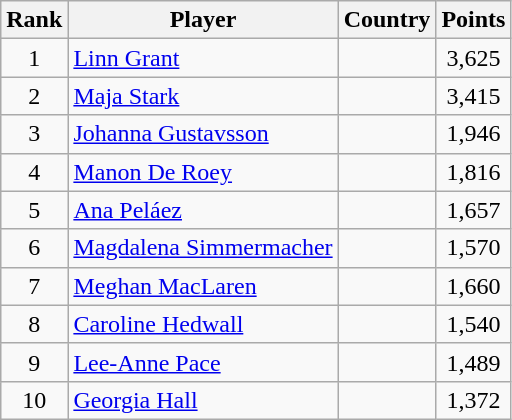<table class="wikitable">
<tr>
<th>Rank</th>
<th>Player</th>
<th>Country</th>
<th>Points</th>
</tr>
<tr>
<td align=center>1</td>
<td><a href='#'>Linn Grant</a></td>
<td></td>
<td align=center>3,625</td>
</tr>
<tr>
<td align=center>2</td>
<td><a href='#'>Maja Stark</a></td>
<td></td>
<td align=center>3,415</td>
</tr>
<tr>
<td align=center>3</td>
<td><a href='#'>Johanna Gustavsson</a></td>
<td></td>
<td align=center>1,946</td>
</tr>
<tr>
<td align=center>4</td>
<td><a href='#'>Manon De Roey</a></td>
<td></td>
<td align=center>1,816</td>
</tr>
<tr>
<td align=center>5</td>
<td><a href='#'>Ana Peláez</a></td>
<td></td>
<td align=center>1,657</td>
</tr>
<tr>
<td align=center>6</td>
<td><a href='#'>Magdalena Simmermacher</a></td>
<td></td>
<td align=center>1,570</td>
</tr>
<tr>
<td align=center>7</td>
<td><a href='#'>Meghan MacLaren</a></td>
<td></td>
<td align=center>1,660</td>
</tr>
<tr>
<td align=center>8</td>
<td><a href='#'>Caroline Hedwall</a></td>
<td></td>
<td align=center>1,540</td>
</tr>
<tr>
<td align=center>9</td>
<td><a href='#'>Lee-Anne Pace</a></td>
<td></td>
<td align=center>1,489</td>
</tr>
<tr>
<td align=center>10</td>
<td><a href='#'>Georgia Hall</a></td>
<td></td>
<td align=center>1,372</td>
</tr>
</table>
